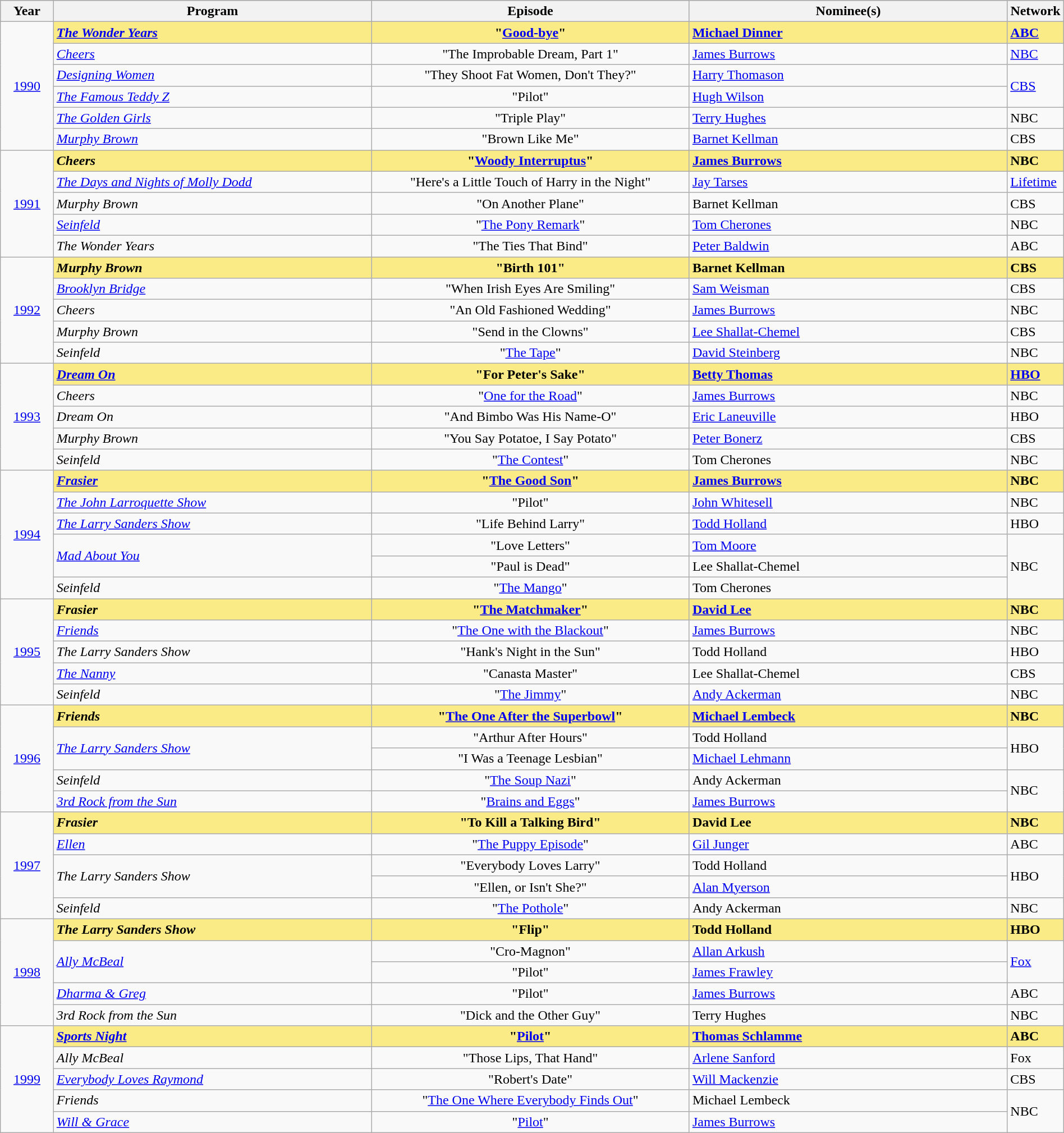<table class="wikitable" style="width:100%">
<tr bgcolor="#bebebe">
<th width="5%">Year</th>
<th width="30%">Program</th>
<th width="30%">Episode</th>
<th width="30%">Nominee(s)</th>
<th width="5%">Network</th>
</tr>
<tr>
<td rowspan=6 align=center><a href='#'>1990</a></td>
<td style="background:#FAEB86;"><strong><em><a href='#'>The Wonder Years</a></em></strong></td>
<td style="background:#FAEB86;" align=center><strong>"<a href='#'>Good-bye</a>"</strong></td>
<td style="background:#FAEB86;"><strong><a href='#'>Michael Dinner</a></strong></td>
<td style="background:#FAEB86;"><strong><a href='#'>ABC</a></strong></td>
</tr>
<tr>
<td><em><a href='#'>Cheers</a></em></td>
<td align=center>"The Improbable Dream, Part 1"</td>
<td><a href='#'>James Burrows</a></td>
<td><a href='#'>NBC</a></td>
</tr>
<tr>
<td><em><a href='#'>Designing Women</a></em></td>
<td align=center>"They Shoot Fat Women, Don't They?"</td>
<td><a href='#'>Harry Thomason</a></td>
<td rowspan=2><a href='#'>CBS</a></td>
</tr>
<tr>
<td><em><a href='#'>The Famous Teddy Z</a></em></td>
<td align=center>"Pilot"</td>
<td><a href='#'>Hugh Wilson</a></td>
</tr>
<tr>
<td><em><a href='#'>The Golden Girls</a></em></td>
<td align=center>"Triple Play"</td>
<td><a href='#'>Terry Hughes</a></td>
<td>NBC</td>
</tr>
<tr>
<td><em><a href='#'>Murphy Brown</a></em></td>
<td align=center>"Brown Like Me"</td>
<td><a href='#'>Barnet Kellman</a></td>
<td>CBS</td>
</tr>
<tr>
<td rowspan=5 align=center><a href='#'>1991</a></td>
<td style="background:#FAEB86;"><strong><em>Cheers</em></strong></td>
<td style="background:#FAEB86;" align=center><strong>"<a href='#'>Woody Interruptus</a>"</strong></td>
<td style="background:#FAEB86;"><strong><a href='#'>James Burrows</a></strong></td>
<td style="background:#FAEB86;"><strong>NBC</strong></td>
</tr>
<tr>
<td><em><a href='#'>The Days and Nights of Molly Dodd</a></em></td>
<td align=center>"Here's a Little Touch of Harry in the Night"</td>
<td><a href='#'>Jay Tarses</a></td>
<td><a href='#'>Lifetime</a></td>
</tr>
<tr>
<td><em>Murphy Brown</em></td>
<td align=center>"On Another Plane"</td>
<td>Barnet Kellman</td>
<td>CBS</td>
</tr>
<tr>
<td><em><a href='#'>Seinfeld</a></em></td>
<td align=center>"<a href='#'>The Pony Remark</a>"</td>
<td><a href='#'>Tom Cherones</a></td>
<td>NBC</td>
</tr>
<tr>
<td><em>The Wonder Years</em></td>
<td align=center>"The Ties That Bind"</td>
<td><a href='#'>Peter Baldwin</a></td>
<td>ABC</td>
</tr>
<tr>
<td rowspan=5 align=center><a href='#'>1992</a></td>
<td style="background:#FAEB86;"><strong><em>Murphy Brown</em></strong></td>
<td style="background:#FAEB86;" align=center><strong>"Birth 101"</strong></td>
<td style="background:#FAEB86;"><strong>Barnet Kellman</strong></td>
<td style="background:#FAEB86;"><strong>CBS</strong></td>
</tr>
<tr>
<td><em><a href='#'>Brooklyn Bridge</a></em></td>
<td align=center>"When Irish Eyes Are Smiling"</td>
<td><a href='#'>Sam Weisman</a></td>
<td>CBS</td>
</tr>
<tr>
<td><em>Cheers</em></td>
<td align=center>"An Old Fashioned Wedding"</td>
<td><a href='#'>James Burrows</a></td>
<td>NBC</td>
</tr>
<tr>
<td><em>Murphy Brown</em></td>
<td align=center>"Send in the Clowns"</td>
<td><a href='#'>Lee Shallat-Chemel</a></td>
<td>CBS</td>
</tr>
<tr>
<td><em>Seinfeld</em></td>
<td align=center>"<a href='#'>The Tape</a>"</td>
<td><a href='#'>David Steinberg</a></td>
<td>NBC</td>
</tr>
<tr>
<td rowspan=5 align=center><a href='#'>1993</a></td>
<td style="background:#FAEB86;"><strong><em><a href='#'>Dream On</a></em></strong></td>
<td style="background:#FAEB86;" align=center><strong>"For Peter's Sake"</strong></td>
<td style="background:#FAEB86;"><strong><a href='#'>Betty Thomas</a></strong></td>
<td style="background:#FAEB86;"><strong><a href='#'>HBO</a></strong></td>
</tr>
<tr>
<td><em>Cheers</em></td>
<td align=center>"<a href='#'>One for the Road</a>"</td>
<td><a href='#'>James Burrows</a></td>
<td>NBC</td>
</tr>
<tr>
<td><em>Dream On</em></td>
<td align=center>"And Bimbo Was His Name-O"</td>
<td><a href='#'>Eric Laneuville</a></td>
<td>HBO</td>
</tr>
<tr>
<td><em>Murphy Brown</em></td>
<td align=center>"You Say Potatoe, I Say Potato"</td>
<td><a href='#'>Peter Bonerz</a></td>
<td>CBS</td>
</tr>
<tr>
<td><em>Seinfeld</em></td>
<td align=center>"<a href='#'>The Contest</a>"</td>
<td>Tom Cherones</td>
<td>NBC</td>
</tr>
<tr>
<td rowspan=6 align=center><a href='#'>1994</a></td>
<td style="background:#FAEB86;"><strong><em><a href='#'>Frasier</a></em></strong></td>
<td style="background:#FAEB86;" align=center><strong>"<a href='#'>The Good Son</a>"</strong></td>
<td style="background:#FAEB86;"><strong><a href='#'>James Burrows</a></strong></td>
<td style="background:#FAEB86;"><strong>NBC</strong></td>
</tr>
<tr>
<td><em><a href='#'>The John Larroquette Show</a></em></td>
<td align=center>"Pilot"</td>
<td><a href='#'>John Whitesell</a></td>
<td>NBC</td>
</tr>
<tr>
<td><em><a href='#'>The Larry Sanders Show</a></em></td>
<td align=center>"Life Behind Larry"</td>
<td><a href='#'>Todd Holland</a></td>
<td>HBO</td>
</tr>
<tr>
<td rowspan=2><em><a href='#'>Mad About You</a></em></td>
<td align=center>"Love Letters"</td>
<td><a href='#'>Tom Moore</a></td>
<td rowspan=3>NBC</td>
</tr>
<tr>
<td align=center>"Paul is Dead"</td>
<td>Lee Shallat-Chemel</td>
</tr>
<tr>
<td><em>Seinfeld</em></td>
<td align=center>"<a href='#'>The Mango</a>"</td>
<td>Tom Cherones</td>
</tr>
<tr>
<td rowspan=5 align=center><a href='#'>1995</a></td>
<td style="background:#FAEB86;"><strong><em>Frasier</em></strong></td>
<td style="background:#FAEB86;" align=center><strong>"<a href='#'>The Matchmaker</a>"</strong></td>
<td style="background:#FAEB86;"><strong><a href='#'>David Lee</a></strong></td>
<td style="background:#FAEB86;"><strong>NBC</strong></td>
</tr>
<tr>
<td><em><a href='#'>Friends</a></em></td>
<td align=center>"<a href='#'>The One with the Blackout</a>"</td>
<td><a href='#'>James Burrows</a></td>
<td>NBC</td>
</tr>
<tr>
<td><em>The Larry Sanders Show</em></td>
<td align=center>"Hank's Night in the Sun"</td>
<td>Todd Holland</td>
<td>HBO</td>
</tr>
<tr>
<td><em><a href='#'>The Nanny</a></em></td>
<td align=center>"Canasta Master"</td>
<td>Lee Shallat-Chemel</td>
<td>CBS</td>
</tr>
<tr>
<td><em>Seinfeld</em></td>
<td align=center>"<a href='#'>The Jimmy</a>"</td>
<td><a href='#'>Andy Ackerman</a></td>
<td>NBC</td>
</tr>
<tr>
<td rowspan=5 align=center><a href='#'>1996</a></td>
<td style="background:#FAEB86;"><strong><em>Friends</em></strong></td>
<td style="background:#FAEB86;" align=center><strong>"<a href='#'>The One After the Superbowl</a>"</strong></td>
<td style="background:#FAEB86;"><strong><a href='#'>Michael Lembeck</a></strong></td>
<td style="background:#FAEB86;"><strong>NBC</strong></td>
</tr>
<tr>
<td rowspan=2><em><a href='#'>The Larry Sanders Show</a></em></td>
<td align=center>"Arthur After Hours"</td>
<td>Todd Holland</td>
<td rowspan=2>HBO</td>
</tr>
<tr>
<td align=center>"I Was a Teenage Lesbian"</td>
<td><a href='#'>Michael Lehmann</a></td>
</tr>
<tr>
<td><em>Seinfeld</em></td>
<td align=center>"<a href='#'>The Soup Nazi</a>"</td>
<td>Andy Ackerman</td>
<td rowspan=2>NBC</td>
</tr>
<tr>
<td><em><a href='#'>3rd Rock from the Sun</a></em></td>
<td align=center>"<a href='#'>Brains and Eggs</a>"</td>
<td><a href='#'>James Burrows</a></td>
</tr>
<tr>
<td rowspan=5 align=center><a href='#'>1997</a></td>
<td style="background:#FAEB86;"><strong><em>Frasier</em></strong></td>
<td style="background:#FAEB86;" align=center><strong>"To Kill a Talking Bird"</strong></td>
<td style="background:#FAEB86;"><strong>David Lee</strong></td>
<td style="background:#FAEB86;"><strong>NBC</strong></td>
</tr>
<tr>
<td><em><a href='#'>Ellen</a></em></td>
<td align=center>"<a href='#'>The Puppy Episode</a>"</td>
<td><a href='#'>Gil Junger</a></td>
<td>ABC</td>
</tr>
<tr>
<td rowspan=2><em>The Larry Sanders Show</em></td>
<td align=center>"Everybody Loves Larry"</td>
<td>Todd Holland</td>
<td rowspan=2>HBO</td>
</tr>
<tr>
<td align=center>"Ellen, or Isn't She?"</td>
<td><a href='#'>Alan Myerson</a></td>
</tr>
<tr>
<td><em>Seinfeld</em></td>
<td align=center>"<a href='#'>The Pothole</a>"</td>
<td>Andy Ackerman</td>
<td>NBC</td>
</tr>
<tr>
<td rowspan=5 align=center><a href='#'>1998</a></td>
<td style="background:#FAEB86;"><strong><em>The Larry Sanders Show</em></strong></td>
<td style="background:#FAEB86;" align=center><strong>"Flip"</strong></td>
<td style="background:#FAEB86;"><strong>Todd Holland</strong></td>
<td style="background:#FAEB86;"><strong>HBO</strong></td>
</tr>
<tr>
<td rowspan=2><em><a href='#'>Ally McBeal</a></em></td>
<td align=center>"Cro-Magnon"</td>
<td><a href='#'>Allan Arkush</a></td>
<td rowspan=2><a href='#'>Fox</a></td>
</tr>
<tr>
<td align=center>"Pilot"</td>
<td><a href='#'>James Frawley</a></td>
</tr>
<tr>
<td><em><a href='#'>Dharma & Greg</a></em></td>
<td align=center>"Pilot"</td>
<td><a href='#'>James Burrows</a></td>
<td>ABC</td>
</tr>
<tr>
<td><em>3rd Rock from the Sun</em></td>
<td align=center>"Dick and the Other Guy"</td>
<td>Terry Hughes</td>
<td>NBC</td>
</tr>
<tr>
<td rowspan=5 align=center><a href='#'>1999</a></td>
<td style="background:#FAEB86;"><strong><em><a href='#'>Sports Night</a></em></strong></td>
<td style="background:#FAEB86;" align=center><strong>"<a href='#'>Pilot</a>"</strong></td>
<td style="background:#FAEB86;"><strong><a href='#'>Thomas Schlamme</a></strong></td>
<td style="background:#FAEB86;"><strong>ABC</strong></td>
</tr>
<tr>
<td><em>Ally McBeal</em></td>
<td align=center>"Those Lips, That Hand"</td>
<td><a href='#'>Arlene Sanford</a></td>
<td>Fox</td>
</tr>
<tr>
<td><em><a href='#'>Everybody Loves Raymond</a></em></td>
<td align=center>"Robert's Date"</td>
<td><a href='#'>Will Mackenzie</a></td>
<td>CBS</td>
</tr>
<tr>
<td><em>Friends</em></td>
<td align=center>"<a href='#'>The One Where Everybody Finds Out</a>"</td>
<td>Michael Lembeck</td>
<td rowspan=2>NBC</td>
</tr>
<tr>
<td><em><a href='#'>Will & Grace</a></em></td>
<td align=center>"<a href='#'>Pilot</a>"</td>
<td><a href='#'>James Burrows</a></td>
</tr>
</table>
